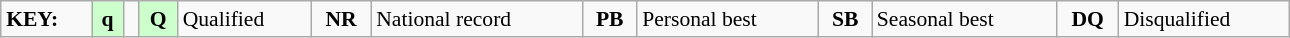<table class="wikitable" style="margin:0.5em auto; font-size:90%;position:relative;" width=68%>
<tr>
<td><strong>KEY:</strong></td>
<td bgcolor=ccffcc align=center><strong>q</strong></td>
<td></td>
<td bgcolor=ccffcc align=center><strong>Q</strong></td>
<td>Qualified</td>
<td align=center><strong>NR</strong></td>
<td>National record</td>
<td align=center><strong>PB</strong></td>
<td>Personal best</td>
<td align=center><strong>SB</strong></td>
<td>Seasonal best</td>
<td align=center><strong>DQ</strong></td>
<td>Disqualified</td>
</tr>
</table>
